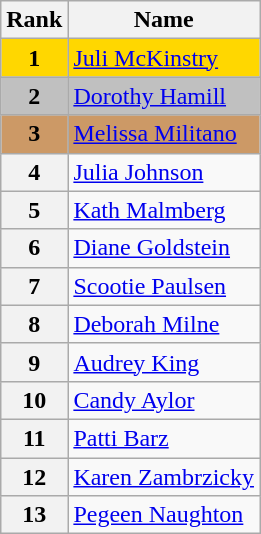<table class="wikitable">
<tr>
<th>Rank</th>
<th>Name</th>
</tr>
<tr bgcolor="gold">
<td align="center"><strong>1</strong></td>
<td><a href='#'>Juli McKinstry</a></td>
</tr>
<tr bgcolor="silver">
<td align="center"><strong>2</strong></td>
<td><a href='#'>Dorothy Hamill</a></td>
</tr>
<tr bgcolor="cc9966">
<td align="center"><strong>3</strong></td>
<td><a href='#'>Melissa Militano</a></td>
</tr>
<tr>
<th>4</th>
<td><a href='#'>Julia Johnson</a></td>
</tr>
<tr>
<th>5</th>
<td><a href='#'>Kath Malmberg</a></td>
</tr>
<tr>
<th>6</th>
<td><a href='#'>Diane Goldstein</a></td>
</tr>
<tr>
<th>7</th>
<td><a href='#'>Scootie Paulsen</a></td>
</tr>
<tr>
<th>8</th>
<td><a href='#'>Deborah Milne</a></td>
</tr>
<tr>
<th>9</th>
<td><a href='#'>Audrey King</a></td>
</tr>
<tr>
<th>10</th>
<td><a href='#'>Candy Aylor</a></td>
</tr>
<tr>
<th>11</th>
<td><a href='#'>Patti Barz</a></td>
</tr>
<tr>
<th>12</th>
<td><a href='#'>Karen Zambrzicky</a></td>
</tr>
<tr>
<th>13</th>
<td><a href='#'>Pegeen Naughton</a></td>
</tr>
</table>
